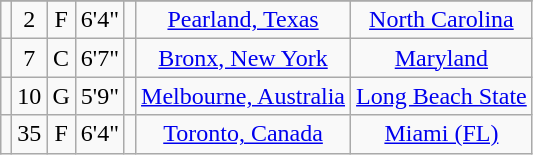<table class="wikitable sortable" border="1" style="text-align: center;">
<tr align=center>
</tr>
<tr>
<td></td>
<td>2</td>
<td>F</td>
<td>6'4"</td>
<td></td>
<td><a href='#'>Pearland, Texas</a></td>
<td><a href='#'>North Carolina</a></td>
</tr>
<tr>
<td></td>
<td>7</td>
<td>C</td>
<td>6'7"</td>
<td></td>
<td><a href='#'>Bronx, New York</a></td>
<td><a href='#'>Maryland</a></td>
</tr>
<tr>
<td></td>
<td>10</td>
<td>G</td>
<td>5'9"</td>
<td></td>
<td><a href='#'>Melbourne, Australia</a></td>
<td><a href='#'>Long Beach State</a></td>
</tr>
<tr>
<td></td>
<td>35</td>
<td>F</td>
<td>6'4"</td>
<td></td>
<td><a href='#'>Toronto, Canada</a></td>
<td><a href='#'>Miami (FL)</a></td>
</tr>
</table>
